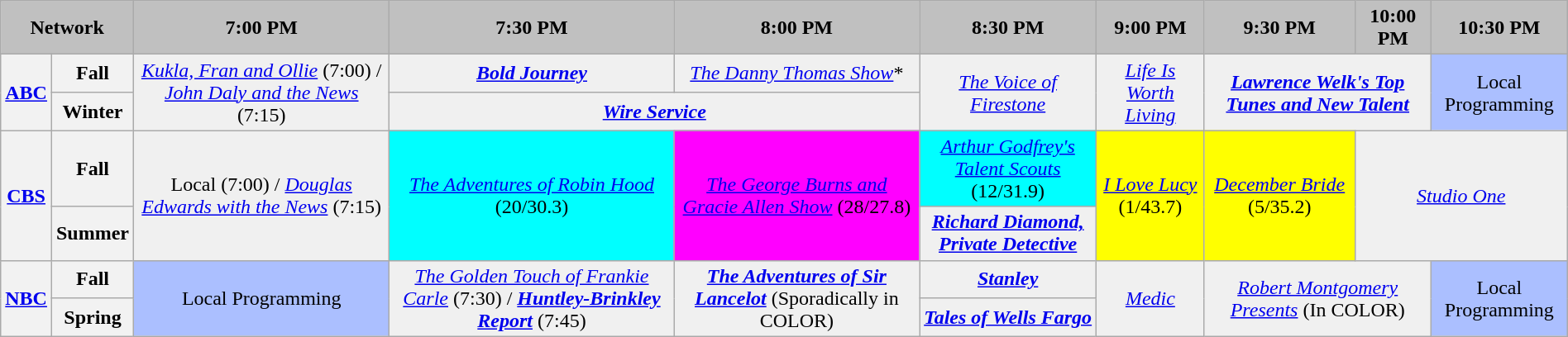<table class="wikitable" style="width:100%;margin-right:0;text-align:center">
<tr>
<th colspan="2" style="background-color:#C0C0C0;text-align:center">Network</th>
<th style="background-color:#C0C0C0;text-align:center">7:00 PM</th>
<th style="background-color:#C0C0C0;text-align:center">7:30 PM</th>
<th style="background-color:#C0C0C0;text-align:center">8:00 PM</th>
<th style="background-color:#C0C0C0;text-align:center">8:30 PM</th>
<th style="background-color:#C0C0C0;text-align:center">9:00 PM</th>
<th style="background-color:#C0C0C0;text-align:center">9:30 PM</th>
<th style="background-color:#C0C0C0;text-align:center">10:00 PM</th>
<th style="background-color:#C0C0C0;text-align:center">10:30 PM</th>
</tr>
<tr>
<th rowspan="2" bgcolor="#C0C0C0" bgcolor="#F0F0F0"><a href='#'>ABC</a></th>
<th>Fall</th>
<td bgcolor="#F0F0F0" rowspan="2"><em><a href='#'>Kukla, Fran and Ollie</a></em> (7:00) / <em><a href='#'>John Daly and the News</a></em> (7:15)</td>
<td bgcolor="#F0F0F0"><strong><em><a href='#'>Bold Journey</a></em></strong></td>
<td bgcolor="#F0F0F0"><em><a href='#'>The Danny Thomas Show</a></em>*</td>
<td bgcolor="#F0F0F0" rowspan="2"><em><a href='#'>The Voice of Firestone</a></em></td>
<td bgcolor="#F0F0F0" rowspan="2"><em><a href='#'>Life Is Worth Living</a></em></td>
<td colspan="2" bgcolor="#F0F0F0" rowspan="2"><strong><em><a href='#'>Lawrence Welk's Top Tunes and New Talent</a></em></strong></td>
<td bgcolor="#ABBFFF" rowspan="2">Local Programming</td>
</tr>
<tr>
<th>Winter</th>
<td bgcolor="#F0F0F0" colspan="2"><strong><em><a href='#'>Wire Service</a></em></strong></td>
</tr>
<tr>
<th bgcolor="#C0C0C0" rowspan="2"><a href='#'>CBS</a></th>
<th>Fall</th>
<td bgcolor="#F0F0F0" rowspan="2">Local (7:00) / <em><a href='#'>Douglas Edwards with the News</a></em> (7:15)</td>
<td bgcolor="#00FFFF" rowspan="2"><em><a href='#'>The Adventures of Robin Hood</a></em> (20/30.3)</td>
<td bgcolor="#FF00FF" rowspan="2"><em><a href='#'>The George Burns and Gracie Allen Show</a></em> (28/27.8)</td>
<td bgcolor="#00FFFF"><em><a href='#'>Arthur Godfrey's Talent Scouts</a></em> (12/31.9)</td>
<td bgcolor="#FFFF00" rowspan="2"><em><a href='#'>I Love Lucy</a></em> (1/43.7)</td>
<td bgcolor="#FFFF00" rowspan="2"><em><a href='#'>December Bride</a></em> (5/35.2)</td>
<td colspan="2" bgcolor="#F0F0F0" rowspan="2"><em><a href='#'>Studio One</a></em></td>
</tr>
<tr>
<th>Summer</th>
<td bgcolor="#F0F0F0"><strong><em><a href='#'>Richard Diamond, Private Detective</a></em></strong></td>
</tr>
<tr>
<th bgcolor="#C0C0C0" rowspan="2"><a href='#'>NBC</a></th>
<th>Fall</th>
<td bgcolor="ABBFFF" rowspan="2">Local Programming</td>
<td bgcolor="#F0F0F0" rowspan="2"><em><a href='#'>The Golden Touch of Frankie Carle</a></em> (7:30) / <strong><em><a href='#'>Huntley-Brinkley Report</a></em></strong> (7:45)</td>
<td bgcolor="#F0F0F0" rowspan="2"><strong><em><a href='#'>The Adventures of Sir Lancelot</a></em></strong> (Sporadically in <span>C</span><span>O</span><span>L</span><span>O</span><span>R</span>)</td>
<td bgcolor="#F0F0F0"><strong><em><a href='#'>Stanley</a></em></strong></td>
<td bgcolor="#F0F0F0" rowspan="2"><em><a href='#'>Medic</a></em></td>
<td colspan="2" rowspan="2" bgcolor="#F0F0F0"><em><a href='#'>Robert Montgomery Presents</a></em> (In <span>C</span><span>O</span><span>L</span><span>O</span><span>R</span>)</td>
<td bgcolor="ABBFFF" rowspan="2">Local Programming</td>
</tr>
<tr>
<th>Spring</th>
<td bgcolor="#F0F0F0"><strong><em><a href='#'>Tales of Wells Fargo</a></em></strong></td>
</tr>
</table>
